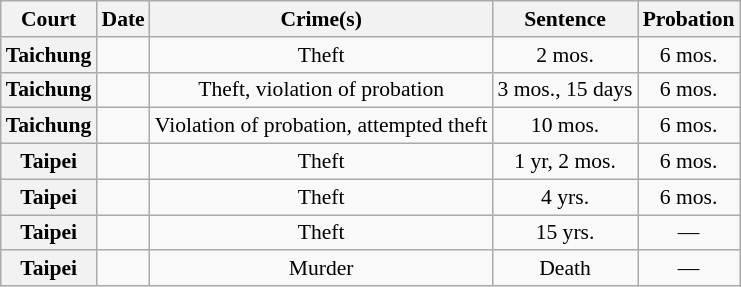<table class="wikitable" style="font-size:90%;text-align:center;">
<tr>
<th>Court</th>
<th>Date</th>
<th>Crime(s)</th>
<th>Sentence</th>
<th>Probation</th>
</tr>
<tr>
<th>Taichung</th>
<td></td>
<td>Theft</td>
<td>2 mos.</td>
<td>6 mos.</td>
</tr>
<tr>
<th>Taichung</th>
<td></td>
<td>Theft, violation of probation</td>
<td>3 mos., 15 days</td>
<td>6 mos.</td>
</tr>
<tr>
<th>Taichung</th>
<td></td>
<td>Violation of probation, attempted theft</td>
<td>10 mos.</td>
<td>6 mos.</td>
</tr>
<tr>
<th>Taipei</th>
<td></td>
<td>Theft</td>
<td>1 yr, 2 mos.</td>
<td>6 mos.</td>
</tr>
<tr>
<th>Taipei</th>
<td></td>
<td>Theft</td>
<td>4 yrs.</td>
<td>6 mos.</td>
</tr>
<tr>
<th>Taipei</th>
<td></td>
<td>Theft</td>
<td>15 yrs.</td>
<td>—</td>
</tr>
<tr>
<th>Taipei</th>
<td></td>
<td>Murder</td>
<td>Death</td>
<td>—</td>
</tr>
</table>
